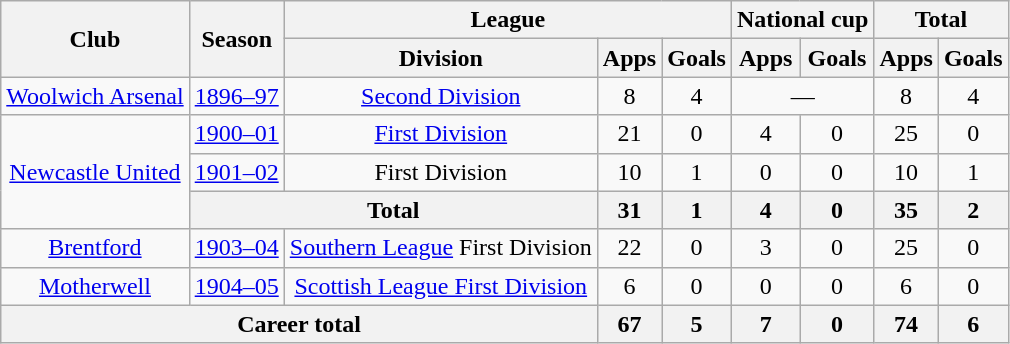<table class="wikitable" style="text-align: center;">
<tr>
<th rowspan="2">Club</th>
<th rowspan="2">Season</th>
<th colspan="3">League</th>
<th colspan="2">National cup</th>
<th colspan="2">Total</th>
</tr>
<tr>
<th>Division</th>
<th>Apps</th>
<th>Goals</th>
<th>Apps</th>
<th>Goals</th>
<th>Apps</th>
<th>Goals</th>
</tr>
<tr>
<td><a href='#'>Woolwich Arsenal</a></td>
<td><a href='#'>1896–97</a></td>
<td><a href='#'>Second Division</a></td>
<td>8</td>
<td>4</td>
<td colspan="2">—</td>
<td>8</td>
<td>4</td>
</tr>
<tr>
<td rowspan="3"><a href='#'>Newcastle United</a></td>
<td><a href='#'>1900–01</a></td>
<td><a href='#'>First Division</a></td>
<td>21</td>
<td>0</td>
<td>4</td>
<td>0</td>
<td>25</td>
<td>0</td>
</tr>
<tr>
<td><a href='#'>1901–02</a></td>
<td>First Division</td>
<td>10</td>
<td>1</td>
<td>0</td>
<td>0</td>
<td>10</td>
<td>1</td>
</tr>
<tr>
<th colspan="2">Total</th>
<th>31</th>
<th>1</th>
<th>4</th>
<th>0</th>
<th>35</th>
<th>2</th>
</tr>
<tr>
<td><a href='#'>Brentford</a></td>
<td><a href='#'>1903–04</a></td>
<td><a href='#'>Southern League</a> First Division</td>
<td>22</td>
<td>0</td>
<td>3</td>
<td>0</td>
<td>25</td>
<td>0</td>
</tr>
<tr>
<td><a href='#'>Motherwell</a></td>
<td><a href='#'>1904–05</a></td>
<td><a href='#'>Scottish League First Division</a></td>
<td>6</td>
<td>0</td>
<td>0</td>
<td>0</td>
<td>6</td>
<td>0</td>
</tr>
<tr>
<th colspan="3">Career total</th>
<th>67</th>
<th>5</th>
<th>7</th>
<th>0</th>
<th>74</th>
<th>6</th>
</tr>
</table>
